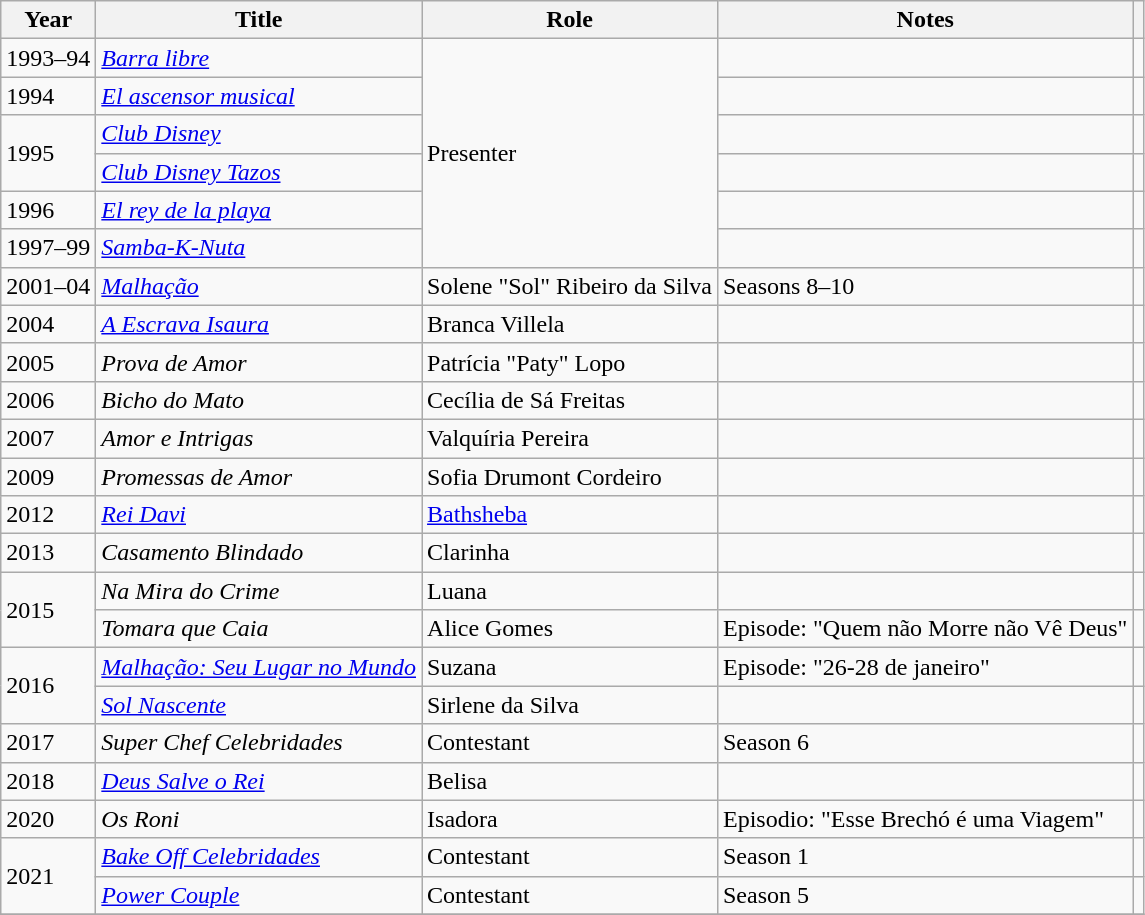<table class="wikitable">
<tr>
<th>Year</th>
<th>Title</th>
<th>Role</th>
<th>Notes</th>
<th></th>
</tr>
<tr>
<td>1993–94</td>
<td><em><a href='#'>Barra libre</a></em></td>
<td rowspan="6">Presenter</td>
<td></td>
<td></td>
</tr>
<tr>
<td>1994</td>
<td><em><a href='#'>El ascensor musical</a></em></td>
<td></td>
<td></td>
</tr>
<tr>
<td rowspan="2">1995</td>
<td><em><a href='#'>Club Disney</a></em></td>
<td></td>
<td></td>
</tr>
<tr>
<td><em><a href='#'>Club Disney Tazos</a></em></td>
<td></td>
<td></td>
</tr>
<tr>
<td>1996</td>
<td><em><a href='#'>El rey de la playa</a></em></td>
<td></td>
<td></td>
</tr>
<tr>
<td>1997–99</td>
<td><em><a href='#'>Samba-K-Nuta</a></em></td>
<td></td>
<td></td>
</tr>
<tr>
<td>2001–04</td>
<td><em><a href='#'>Malhação</a></em></td>
<td>Solene "Sol" Ribeiro da Silva</td>
<td>Seasons 8–10</td>
<td></td>
</tr>
<tr>
<td>2004</td>
<td><em><a href='#'>A Escrava Isaura</a></em></td>
<td>Branca Villela</td>
<td></td>
<td></td>
</tr>
<tr>
<td>2005</td>
<td><em>Prova de Amor</em></td>
<td>Patrícia "Paty" Lopo</td>
<td></td>
<td></td>
</tr>
<tr>
<td>2006</td>
<td><em>Bicho do Mato</em></td>
<td>Cecília de Sá Freitas</td>
<td></td>
<td></td>
</tr>
<tr>
<td>2007</td>
<td><em>Amor e Intrigas</em></td>
<td>Valquíria Pereira</td>
<td></td>
<td></td>
</tr>
<tr>
<td>2009</td>
<td><em>Promessas de Amor</em></td>
<td>Sofia Drumont Cordeiro</td>
<td></td>
<td></td>
</tr>
<tr>
<td>2012</td>
<td><em><a href='#'>Rei Davi</a></em></td>
<td><a href='#'>Bathsheba</a></td>
<td></td>
<td></td>
</tr>
<tr>
<td>2013</td>
<td><em>Casamento Blindado</em></td>
<td>Clarinha</td>
<td></td>
<td></td>
</tr>
<tr>
<td rowspan="2">2015</td>
<td><em>Na Mira do Crime</em></td>
<td>Luana</td>
<td></td>
<td></td>
</tr>
<tr>
<td><em>Tomara que Caia</em></td>
<td>Alice Gomes</td>
<td>Episode: "Quem não Morre não Vê Deus"</td>
<td></td>
</tr>
<tr>
<td rowspan="2">2016</td>
<td><em><a href='#'>Malhação: Seu Lugar no Mundo</a></em></td>
<td>Suzana</td>
<td>Episode: "26-28 de janeiro"</td>
<td></td>
</tr>
<tr>
<td><em><a href='#'>Sol Nascente</a></em></td>
<td>Sirlene da Silva</td>
<td></td>
<td></td>
</tr>
<tr>
<td>2017</td>
<td><em>Super Chef Celebridades</em></td>
<td>Contestant</td>
<td>Season 6</td>
<td></td>
</tr>
<tr>
<td>2018</td>
<td><em><a href='#'>Deus Salve o Rei</a></em></td>
<td>Belisa</td>
<td></td>
<td></td>
</tr>
<tr>
<td>2020</td>
<td><em>Os Roni</em></td>
<td>Isadora</td>
<td>Episodio: "Esse Brechó é uma Viagem"</td>
<td></td>
</tr>
<tr>
<td rowspan="2">2021</td>
<td><em><a href='#'>Bake Off Celebridades</a></em></td>
<td>Contestant</td>
<td>Season 1</td>
<td></td>
</tr>
<tr>
<td><em><a href='#'>Power Couple</a></em></td>
<td>Contestant</td>
<td>Season 5</td>
<td></td>
</tr>
<tr>
</tr>
</table>
